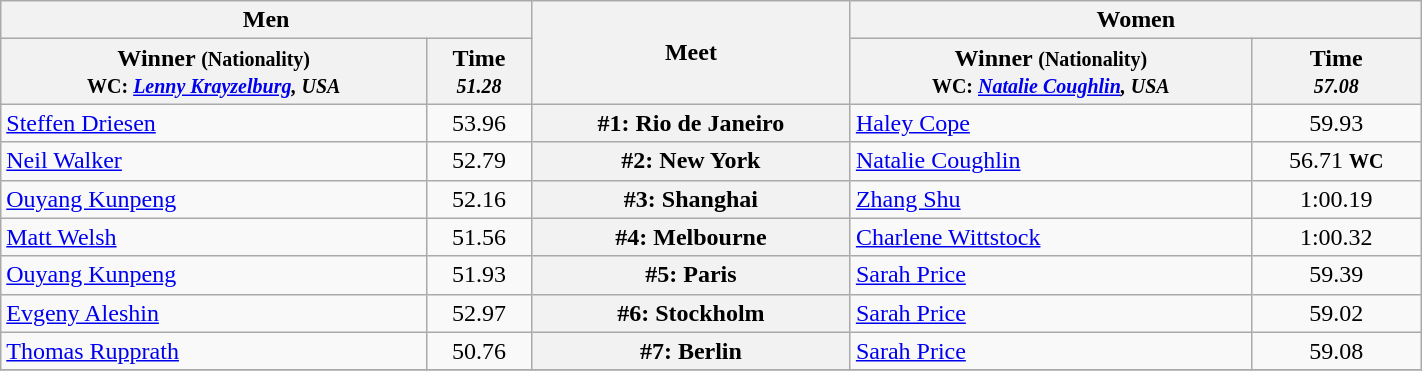<table class=wikitable width="75%">
<tr>
<th colspan="2">Men</th>
<th rowspan="2">Meet</th>
<th colspan="2">Women</th>
</tr>
<tr>
<th>Winner <small>(Nationality) <br> WC: <em><a href='#'>Lenny Krayzelburg</a>, USA</em> </small></th>
<th>Time <small><br> <em>51.28</em> </small></th>
<th>Winner <small>(Nationality) <br> WC: <em><a href='#'>Natalie Coughlin</a>, USA</em> </small></th>
<th>Time <small><br> <em>57.08</em> </small></th>
</tr>
<tr>
<td> <a href='#'>Steffen Driesen</a></td>
<td align=center>53.96</td>
<th>#1: Rio de Janeiro</th>
<td> <a href='#'>Haley Cope</a></td>
<td align=center>59.93</td>
</tr>
<tr>
<td> <a href='#'>Neil Walker</a></td>
<td align=center>52.79</td>
<th>#2: New York</th>
<td> <a href='#'>Natalie Coughlin</a></td>
<td align=center>56.71 <small><strong>WC</strong></small></td>
</tr>
<tr>
<td> <a href='#'>Ouyang Kunpeng</a></td>
<td align=center>52.16</td>
<th>#3: Shanghai</th>
<td> <a href='#'>Zhang Shu</a></td>
<td align=center>1:00.19</td>
</tr>
<tr>
<td> <a href='#'>Matt Welsh</a></td>
<td align=center>51.56</td>
<th>#4: Melbourne</th>
<td> <a href='#'>Charlene Wittstock</a></td>
<td align=center>1:00.32</td>
</tr>
<tr>
<td> <a href='#'>Ouyang Kunpeng</a></td>
<td align=center>51.93</td>
<th>#5: Paris</th>
<td> <a href='#'>Sarah Price</a></td>
<td align=center>59.39</td>
</tr>
<tr>
<td> <a href='#'>Evgeny Aleshin</a></td>
<td align=center>52.97</td>
<th>#6: Stockholm</th>
<td> <a href='#'>Sarah Price</a></td>
<td align=center>59.02</td>
</tr>
<tr>
<td> <a href='#'>Thomas Rupprath</a></td>
<td align=center>50.76</td>
<th>#7: Berlin</th>
<td> <a href='#'>Sarah Price</a></td>
<td align=center>59.08</td>
</tr>
<tr>
</tr>
</table>
